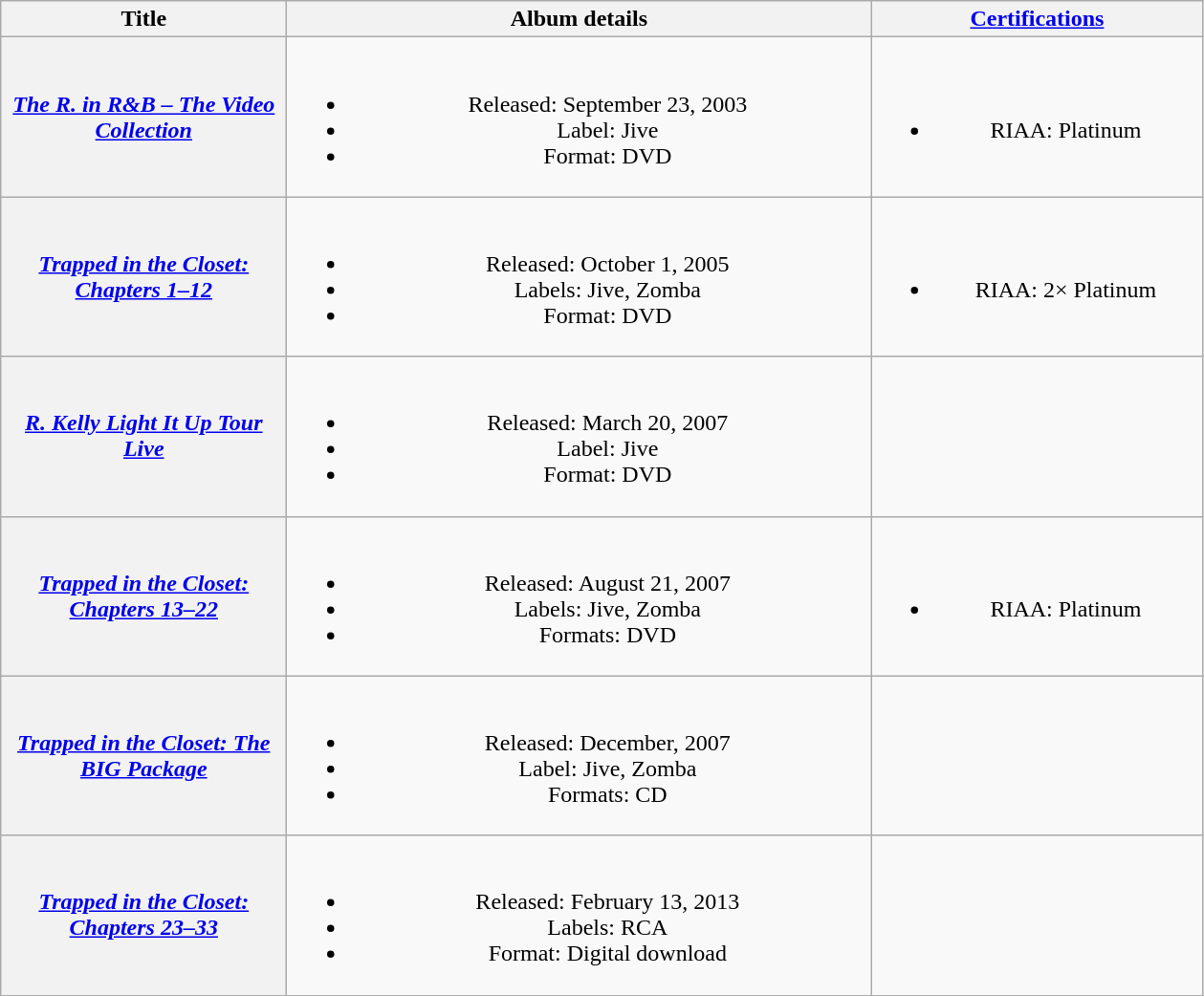<table class="wikitable plainrowheaders" style="text-align:center;" border="1">
<tr>
<th scope="col" style="width:12em;">Title</th>
<th scope="col" style="width:25em;">Album details</th>
<th scope="col" style="width:14em;"><a href='#'>Certifications</a></th>
</tr>
<tr>
<th scope="row"><em><a href='#'>The R. in R&B – The Video Collection</a></em></th>
<td><br><ul><li>Released: September 23, 2003</li><li>Label: Jive</li><li>Format: DVD</li></ul></td>
<td><br><ul><li>RIAA: Platinum</li></ul></td>
</tr>
<tr>
<th scope="row"><em><a href='#'>Trapped in the Closet: Chapters 1–12</a></em></th>
<td><br><ul><li>Released: October 1, 2005</li><li>Labels: Jive, Zomba</li><li>Format: DVD</li></ul></td>
<td><br><ul><li>RIAA: 2× Platinum</li></ul></td>
</tr>
<tr>
<th scope="row"><em><a href='#'>R. Kelly Light It Up Tour Live</a></em></th>
<td><br><ul><li>Released: March 20, 2007</li><li>Label: Jive</li><li>Format: DVD</li></ul></td>
<td></td>
</tr>
<tr>
<th scope="row"><em><a href='#'>Trapped in the Closet: Chapters 13–22</a></em></th>
<td><br><ul><li>Released: August 21, 2007</li><li>Labels: Jive, Zomba</li><li>Formats: DVD</li></ul></td>
<td><br><ul><li>RIAA: Platinum</li></ul></td>
</tr>
<tr>
<th scope="row"><em><a href='#'>Trapped in the Closet: The BIG Package</a></em></th>
<td><br><ul><li>Released: December, 2007</li><li>Label: Jive, Zomba</li><li>Formats: CD</li></ul></td>
<td></td>
</tr>
<tr>
<th scope="row"><em><a href='#'>Trapped in the Closet: Chapters 23–33</a></em></th>
<td><br><ul><li>Released: February 13, 2013</li><li>Labels: RCA</li><li>Format: Digital download</li></ul></td>
<td></td>
</tr>
</table>
